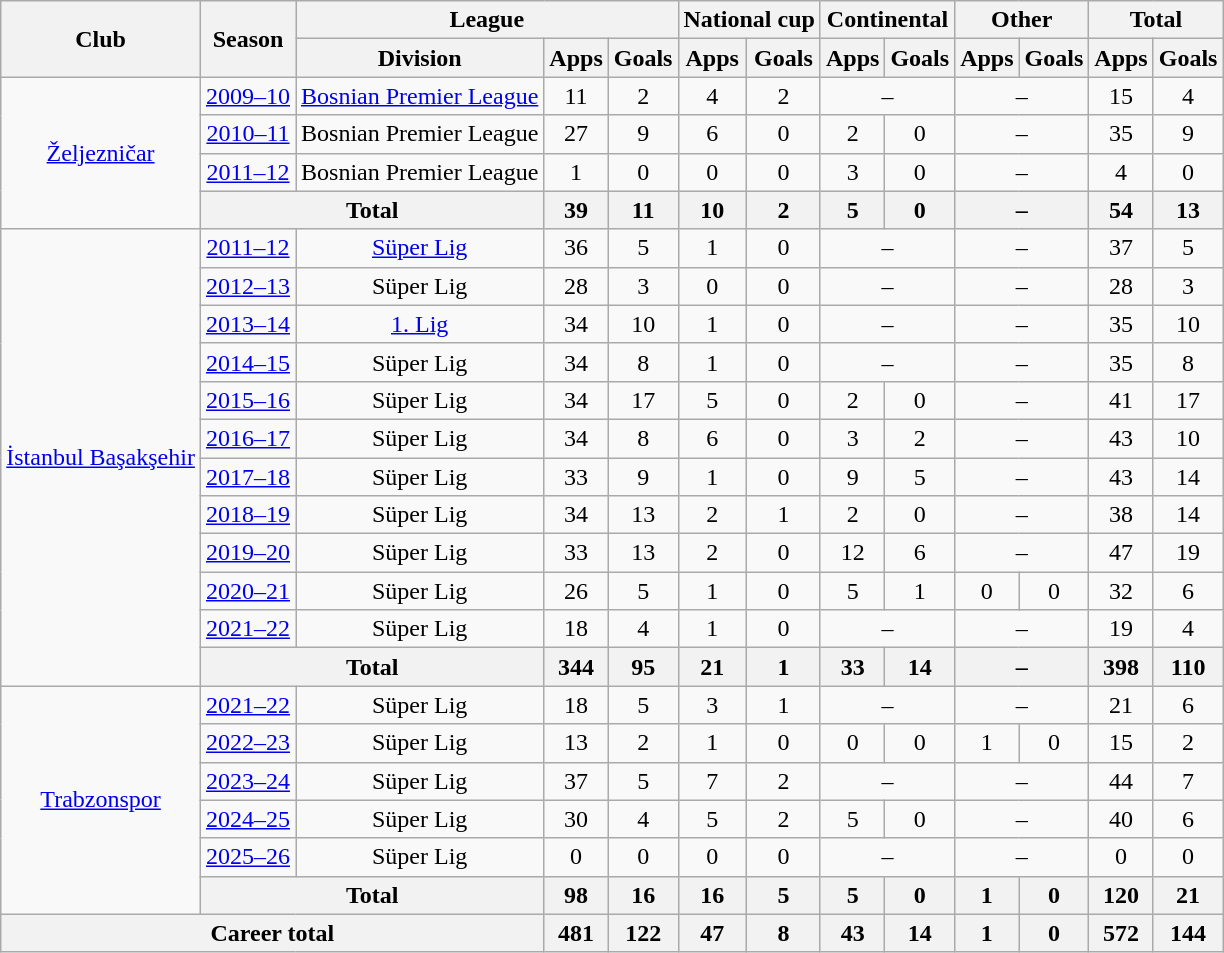<table class="wikitable" style="text-align:center">
<tr>
<th rowspan=2>Club</th>
<th rowspan=2>Season</th>
<th colspan=3>League</th>
<th colspan=2>National cup</th>
<th colspan=2>Continental</th>
<th colspan=2>Other</th>
<th colspan=2>Total</th>
</tr>
<tr>
<th>Division</th>
<th>Apps</th>
<th>Goals</th>
<th>Apps</th>
<th>Goals</th>
<th>Apps</th>
<th>Goals</th>
<th>Apps</th>
<th>Goals</th>
<th>Apps</th>
<th>Goals</th>
</tr>
<tr>
<td rowspan=4><a href='#'>Željezničar</a></td>
<td><a href='#'>2009–10</a></td>
<td><a href='#'>Bosnian Premier League</a></td>
<td>11</td>
<td>2</td>
<td>4</td>
<td>2</td>
<td colspan=2>–</td>
<td colspan=2>–</td>
<td>15</td>
<td>4</td>
</tr>
<tr>
<td><a href='#'>2010–11</a></td>
<td>Bosnian Premier League</td>
<td>27</td>
<td>9</td>
<td>6</td>
<td>0</td>
<td>2</td>
<td>0</td>
<td colspan=2>–</td>
<td>35</td>
<td>9</td>
</tr>
<tr>
<td><a href='#'>2011–12</a></td>
<td>Bosnian Premier League</td>
<td>1</td>
<td>0</td>
<td>0</td>
<td>0</td>
<td>3</td>
<td>0</td>
<td colspan=2>–</td>
<td>4</td>
<td>0</td>
</tr>
<tr>
<th colspan=2>Total</th>
<th>39</th>
<th>11</th>
<th>10</th>
<th>2</th>
<th>5</th>
<th>0</th>
<th colspan=2>–</th>
<th>54</th>
<th>13</th>
</tr>
<tr>
<td rowspan=12><a href='#'>İstanbul Başakşehir</a></td>
<td><a href='#'>2011–12</a></td>
<td><a href='#'>Süper Lig</a></td>
<td>36</td>
<td>5</td>
<td>1</td>
<td>0</td>
<td colspan=2>–</td>
<td colspan=2>–</td>
<td>37</td>
<td>5</td>
</tr>
<tr>
<td><a href='#'>2012–13</a></td>
<td>Süper Lig</td>
<td>28</td>
<td>3</td>
<td>0</td>
<td>0</td>
<td colspan=2>–</td>
<td colspan=2>–</td>
<td>28</td>
<td>3</td>
</tr>
<tr>
<td><a href='#'>2013–14</a></td>
<td><a href='#'>1. Lig</a></td>
<td>34</td>
<td>10</td>
<td>1</td>
<td>0</td>
<td colspan=2>–</td>
<td colspan=2>–</td>
<td>35</td>
<td>10</td>
</tr>
<tr>
<td><a href='#'>2014–15</a></td>
<td>Süper Lig</td>
<td>34</td>
<td>8</td>
<td>1</td>
<td>0</td>
<td colspan=2>–</td>
<td colspan=2>–</td>
<td>35</td>
<td>8</td>
</tr>
<tr>
<td><a href='#'>2015–16</a></td>
<td>Süper Lig</td>
<td>34</td>
<td>17</td>
<td>5</td>
<td>0</td>
<td>2</td>
<td>0</td>
<td colspan=2>–</td>
<td>41</td>
<td>17</td>
</tr>
<tr>
<td><a href='#'>2016–17</a></td>
<td>Süper Lig</td>
<td>34</td>
<td>8</td>
<td>6</td>
<td>0</td>
<td>3</td>
<td>2</td>
<td colspan=2>–</td>
<td>43</td>
<td>10</td>
</tr>
<tr>
<td><a href='#'>2017–18</a></td>
<td>Süper Lig</td>
<td>33</td>
<td>9</td>
<td>1</td>
<td>0</td>
<td>9</td>
<td>5</td>
<td colspan=2>–</td>
<td>43</td>
<td>14</td>
</tr>
<tr>
<td><a href='#'>2018–19</a></td>
<td>Süper Lig</td>
<td>34</td>
<td>13</td>
<td>2</td>
<td>1</td>
<td>2</td>
<td>0</td>
<td colspan=2>–</td>
<td>38</td>
<td>14</td>
</tr>
<tr>
<td><a href='#'>2019–20</a></td>
<td>Süper Lig</td>
<td>33</td>
<td>13</td>
<td>2</td>
<td>0</td>
<td>12</td>
<td>6</td>
<td colspan=2>–</td>
<td>47</td>
<td>19</td>
</tr>
<tr>
<td><a href='#'>2020–21</a></td>
<td>Süper Lig</td>
<td>26</td>
<td>5</td>
<td>1</td>
<td>0</td>
<td>5</td>
<td>1</td>
<td>0</td>
<td>0</td>
<td>32</td>
<td>6</td>
</tr>
<tr>
<td><a href='#'>2021–22</a></td>
<td>Süper Lig</td>
<td>18</td>
<td>4</td>
<td>1</td>
<td>0</td>
<td colspan=2>–</td>
<td colspan=2>–</td>
<td>19</td>
<td>4</td>
</tr>
<tr>
<th colspan=2>Total</th>
<th>344</th>
<th>95</th>
<th>21</th>
<th>1</th>
<th>33</th>
<th>14</th>
<th colspan=2>–</th>
<th>398</th>
<th>110</th>
</tr>
<tr>
<td rowspan=6><a href='#'>Trabzonspor</a></td>
<td><a href='#'>2021–22</a></td>
<td>Süper Lig</td>
<td>18</td>
<td>5</td>
<td>3</td>
<td>1</td>
<td colspan=2>–</td>
<td colspan=2>–</td>
<td>21</td>
<td>6</td>
</tr>
<tr>
<td><a href='#'>2022–23</a></td>
<td>Süper Lig</td>
<td>13</td>
<td>2</td>
<td>1</td>
<td>0</td>
<td>0</td>
<td>0</td>
<td>1</td>
<td>0</td>
<td>15</td>
<td>2</td>
</tr>
<tr>
<td><a href='#'>2023–24</a></td>
<td>Süper Lig</td>
<td>37</td>
<td>5</td>
<td>7</td>
<td>2</td>
<td colspan=2>–</td>
<td colspan=2>–</td>
<td>44</td>
<td>7</td>
</tr>
<tr>
<td><a href='#'>2024–25</a></td>
<td>Süper Lig</td>
<td>30</td>
<td>4</td>
<td>5</td>
<td>2</td>
<td>5</td>
<td>0</td>
<td colspan=2>–</td>
<td>40</td>
<td>6</td>
</tr>
<tr>
<td><a href='#'>2025–26</a></td>
<td>Süper Lig</td>
<td>0</td>
<td>0</td>
<td>0</td>
<td>0</td>
<td colspan=2>–</td>
<td colspan=2>–</td>
<td>0</td>
<td>0</td>
</tr>
<tr>
<th colspan=2>Total</th>
<th>98</th>
<th>16</th>
<th>16</th>
<th>5</th>
<th>5</th>
<th>0</th>
<th>1</th>
<th>0</th>
<th>120</th>
<th>21</th>
</tr>
<tr>
<th colspan=3>Career total</th>
<th>481</th>
<th>122</th>
<th>47</th>
<th>8</th>
<th>43</th>
<th>14</th>
<th>1</th>
<th>0</th>
<th>572</th>
<th>144</th>
</tr>
</table>
